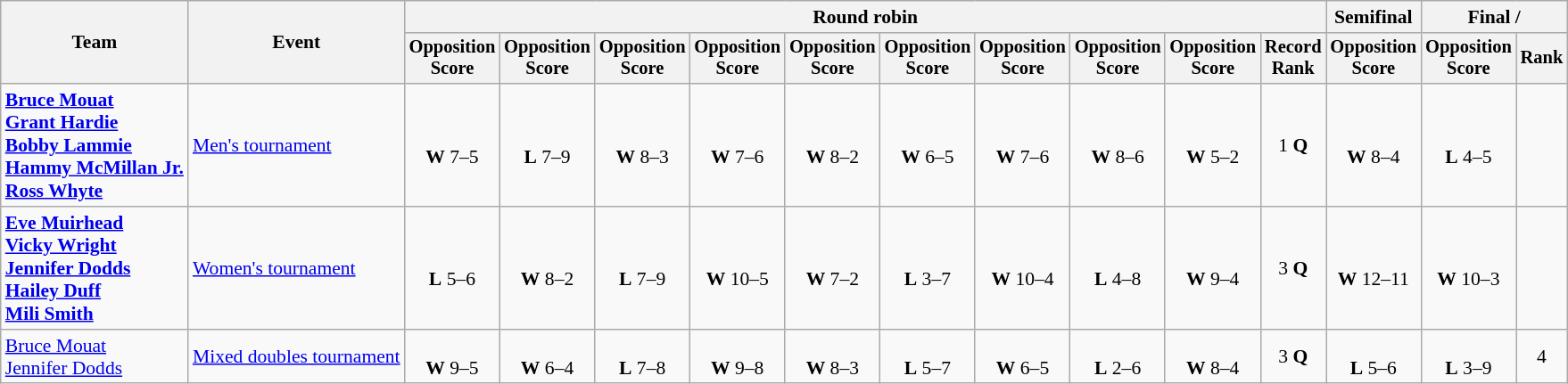<table class=wikitable style=font-size:90%;text-align:center>
<tr>
<th rowspan=2>Team</th>
<th rowspan=2>Event</th>
<th colspan=10>Round robin</th>
<th>Semifinal</th>
<th colspan=2>Final / </th>
</tr>
<tr style=font-size:95%>
<th>Opposition<br>Score</th>
<th>Opposition<br>Score</th>
<th>Opposition<br>Score</th>
<th>Opposition<br>Score</th>
<th>Opposition<br>Score</th>
<th>Opposition<br>Score</th>
<th>Opposition<br>Score</th>
<th>Opposition<br>Score</th>
<th>Opposition<br>Score</th>
<th>Record<br>Rank</th>
<th>Opposition<br>Score</th>
<th>Opposition<br>Score</th>
<th>Rank</th>
</tr>
<tr>
<td align=left><strong><a href='#'>Bruce Mouat</a><br><a href='#'>Grant Hardie</a><br><a href='#'>Bobby Lammie</a><br><a href='#'>Hammy McMillan Jr.</a><br><a href='#'>Ross Whyte</a></strong></td>
<td align=left><a href='#'>Men's tournament</a></td>
<td><br><strong>W</strong> 7–5</td>
<td><br><strong>L</strong> 7–9</td>
<td><br><strong>W</strong> 8–3</td>
<td><br><strong>W</strong> 7–6</td>
<td><br><strong>W</strong> 8–2</td>
<td><br><strong>W</strong> 6–5</td>
<td><br><strong>W</strong> 7–6</td>
<td><br><strong>W</strong> 8–6</td>
<td><br><strong>W</strong> 5–2</td>
<td>1 <strong>Q</strong></td>
<td><br><strong>W</strong> 8–4</td>
<td><br><strong>L</strong> 4–5</td>
<td></td>
</tr>
<tr>
<td align=left><strong><a href='#'>Eve Muirhead</a><br><a href='#'>Vicky Wright</a><br><a href='#'>Jennifer Dodds</a><br><a href='#'>Hailey Duff</a><br><a href='#'>Mili Smith</a></strong></td>
<td align=left><a href='#'>Women's tournament</a></td>
<td><br><strong>L</strong> 5–6</td>
<td><br><strong>W</strong> 8–2</td>
<td><br><strong>L</strong> 7–9</td>
<td><br><strong>W</strong> 10–5</td>
<td><br><strong>W</strong> 7–2</td>
<td><br><strong>L</strong> 3–7</td>
<td><br><strong>W</strong> 10–4</td>
<td><br><strong>L</strong> 4–8</td>
<td><br><strong>W</strong> 9–4</td>
<td>3 <strong>Q</strong></td>
<td><br><strong>W</strong> 12–11</td>
<td><br><strong>W</strong> 10–3</td>
<td></td>
</tr>
<tr>
<td align=left><a href='#'>Bruce Mouat</a><br><a href='#'>Jennifer Dodds</a></td>
<td align=left><a href='#'>Mixed doubles tournament</a></td>
<td><br><strong>W</strong> 9–5</td>
<td><br><strong>W</strong> 6–4</td>
<td><br><strong>L</strong> 7–8</td>
<td><br><strong>W</strong> 9–8</td>
<td><br><strong>W</strong> 8–3</td>
<td><br><strong>L</strong> 5–7</td>
<td><br><strong>W</strong> 6–5</td>
<td><br><strong>L</strong> 2–6</td>
<td><br><strong>W</strong> 8–4</td>
<td>3 <strong>Q</strong></td>
<td><br><strong>L</strong> 5–6</td>
<td><br><strong>L</strong> 3–9</td>
<td>4</td>
</tr>
</table>
